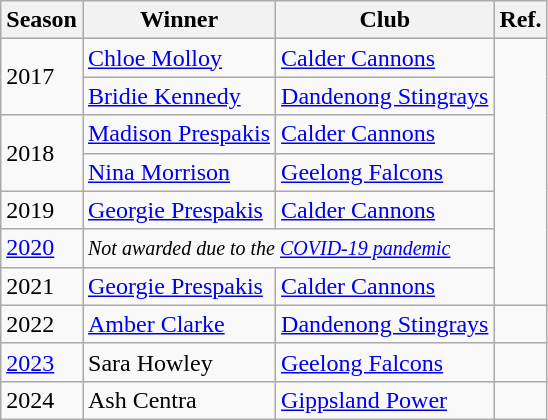<table class="wikitable">
<tr>
<th>Season</th>
<th>Winner</th>
<th>Club</th>
<th>Ref.</th>
</tr>
<tr>
<td rowspan=2>2017</td>
<td><a href='#'>Chloe Molloy</a></td>
<td><a href='#'>Calder Cannons</a></td>
<td rowspan=7 style="text-align:center;"></td>
</tr>
<tr>
<td><a href='#'>Bridie Kennedy</a></td>
<td><a href='#'>Dandenong Stingrays</a></td>
</tr>
<tr>
<td rowspan=2>2018</td>
<td><a href='#'>Madison Prespakis</a></td>
<td><a href='#'>Calder Cannons</a></td>
</tr>
<tr>
<td><a href='#'>Nina Morrison</a></td>
<td><a href='#'>Geelong Falcons</a></td>
</tr>
<tr>
<td>2019</td>
<td><a href='#'>Georgie Prespakis</a></td>
<td><a href='#'>Calder Cannons</a></td>
</tr>
<tr>
<td><a href='#'>2020</a></td>
<td colspan=3><small><em>Not awarded due to the <a href='#'>COVID-19 pandemic</a></em></small></td>
</tr>
<tr>
<td>2021</td>
<td><a href='#'>Georgie Prespakis</a></td>
<td><a href='#'>Calder Cannons</a></td>
</tr>
<tr>
<td>2022</td>
<td><a href='#'>Amber Clarke</a></td>
<td><a href='#'>Dandenong Stingrays</a></td>
<td style="text-align:center;"></td>
</tr>
<tr>
<td><a href='#'>2023</a></td>
<td>Sara Howley</td>
<td><a href='#'>Geelong Falcons</a></td>
<td style="text-align:center;"></td>
</tr>
<tr>
<td>2024</td>
<td>Ash Centra</td>
<td><a href='#'>Gippsland Power</a></td>
<td style="text-align:center;"></td>
</tr>
</table>
